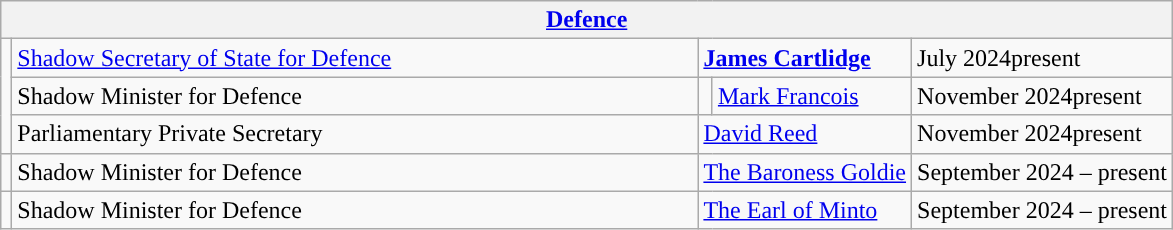<table class="wikitable">
<tr>
<th colspan="5"><a href='#'>Defence</a></th>
</tr>
<tr>
<td rowspan="3" style="background: "></td>
<td style="width: 450px;"><a href='#'>Shadow Secretary of State for Defence</a></td>
<td colspan="2"><strong><a href='#'>James Cartlidge</a></strong></td>
<td>July 2024present</td>
</tr>
<tr>
<td>Shadow Minister for Defence</td>
<td style="background: "></td>
<td><a href='#'>Mark Francois</a></td>
<td>November 2024present</td>
</tr>
<tr>
<td>Parliamentary Private Secretary</td>
<td colspan="2"><a href='#'>David Reed</a></td>
<td>November 2024present</td>
</tr>
<tr>
<td style="background: "></td>
<td>Shadow Minister for Defence</td>
<td colspan="2"><a href='#'>The Baroness Goldie</a></td>
<td>September 2024 – present</td>
</tr>
<tr>
<td style="background: "></td>
<td>Shadow Minister for Defence</td>
<td colspan="2"><a href='#'>The Earl of Minto</a></td>
<td>September 2024 – present</td>
</tr>
</table>
